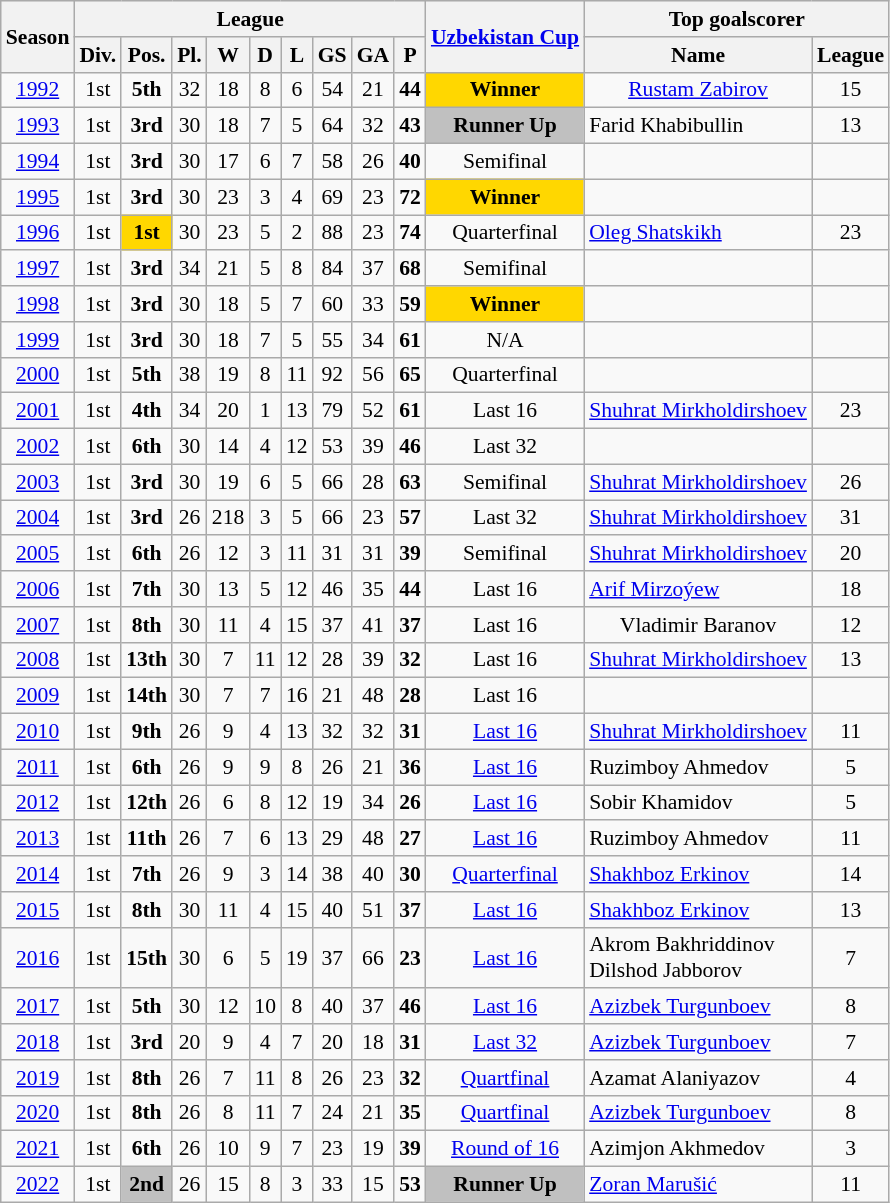<table class="wikitable mw-collapsible mw-collapsed" align=center cellspacing="0" cellpadding="3" style="border:1px solid #AAAAAA;font-size:90%">
<tr style="background:#efefef;">
<th rowspan="2">Season</th>
<th colspan="9">League</th>
<th rowspan="2"><a href='#'>Uzbekistan Cup</a></th>
<th colspan="2">Top goalscorer</th>
</tr>
<tr>
<th>Div.</th>
<th>Pos.</th>
<th>Pl.</th>
<th>W</th>
<th>D</th>
<th>L</th>
<th>GS</th>
<th>GA</th>
<th>P</th>
<th>Name</th>
<th>League</th>
</tr>
<tr>
<td align=center><a href='#'>1992</a></td>
<td align=center>1st</td>
<td align=center><strong>5th</strong></td>
<td align=center>32</td>
<td align=center>18</td>
<td align=center>8</td>
<td align=center>6</td>
<td align=center>54</td>
<td align=center>21</td>
<td align=center><strong>44</strong></td>
<td style="text-align:center; background:gold;"><strong>Winner</strong></td>
<td align=center><a href='#'>Rustam Zabirov</a></td>
<td align=center>15</td>
</tr>
<tr>
<td align=center><a href='#'>1993</a></td>
<td align=center>1st</td>
<td align=center><strong>3rd</strong></td>
<td align=center>30</td>
<td align=center>18</td>
<td align=center>7</td>
<td align=center>5</td>
<td align=center>64</td>
<td align=center>32</td>
<td align=center><strong>43</strong></td>
<td style="text-align:center; background:silver;"><strong>Runner Up</strong></td>
<td align=left>Farid Khabibullin</td>
<td align=center>13</td>
</tr>
<tr>
<td align=center><a href='#'>1994</a></td>
<td align=center>1st</td>
<td align=center><strong>3rd</strong></td>
<td align=center>30</td>
<td align=center>17</td>
<td align=center>6</td>
<td align=center>7</td>
<td align=center>58</td>
<td align=center>26</td>
<td align=center><strong>40</strong></td>
<td align=center>Semifinal</td>
<td align=center></td>
<td align=center></td>
</tr>
<tr>
<td align=center><a href='#'>1995</a></td>
<td align=center>1st</td>
<td align=center><strong>3rd</strong></td>
<td align=center>30</td>
<td align=center>23</td>
<td align=center>3</td>
<td align=center>4</td>
<td align=center>69</td>
<td align=center>23</td>
<td align=center><strong>72</strong></td>
<td style="text-align:center; background:gold;"><strong>Winner</strong></td>
<td align=center></td>
<td align=center></td>
</tr>
<tr>
<td align=center><a href='#'>1996</a></td>
<td align=center>1st</td>
<td style="text-align:center; background:gold;"><strong>1st</strong></td>
<td align=center>30</td>
<td align=center>23</td>
<td align=center>5</td>
<td align=center>2</td>
<td align=center>88</td>
<td align=center>23</td>
<td align=center><strong>74</strong></td>
<td align=center>Quarterfinal</td>
<td align=left><a href='#'>Oleg Shatskikh</a></td>
<td align=center>23</td>
</tr>
<tr>
<td align=center><a href='#'>1997</a></td>
<td align=center>1st</td>
<td align=center><strong>3rd</strong></td>
<td align=center>34</td>
<td align=center>21</td>
<td align=center>5</td>
<td align=center>8</td>
<td align=center>84</td>
<td align=center>37</td>
<td align=center><strong>68</strong></td>
<td align=center>Semifinal</td>
<td align=center></td>
<td align=center></td>
</tr>
<tr>
<td align=center><a href='#'>1998</a></td>
<td align=center>1st</td>
<td align=center><strong>3rd</strong></td>
<td align=center>30</td>
<td align=center>18</td>
<td align=center>5</td>
<td align=center>7</td>
<td align=center>60</td>
<td align=center>33</td>
<td align=center><strong>59</strong></td>
<td style="text-align:center; background:gold;"><strong>Winner</strong></td>
<td align=center></td>
<td align=center></td>
</tr>
<tr>
<td align=center><a href='#'>1999</a></td>
<td align=center>1st</td>
<td align=center><strong>3rd</strong></td>
<td align=center>30</td>
<td align=center>18</td>
<td align=center>7</td>
<td align=center>5</td>
<td align=center>55</td>
<td align=center>34</td>
<td align=center><strong>61</strong></td>
<td align=center>N/A</td>
<td align=center></td>
<td align=center></td>
</tr>
<tr>
<td align=center><a href='#'>2000</a></td>
<td align=center>1st</td>
<td align=center><strong>5th</strong></td>
<td align=center>38</td>
<td align=center>19</td>
<td align=center>8</td>
<td align=center>11</td>
<td align=center>92</td>
<td align=center>56</td>
<td align=center><strong>65</strong></td>
<td align=center>Quarterfinal</td>
<td align=center></td>
<td align=center></td>
</tr>
<tr>
<td align=center><a href='#'>2001</a></td>
<td align=center>1st</td>
<td align=center><strong>4th</strong></td>
<td align=center>34</td>
<td align=center>20</td>
<td align=center>1</td>
<td align=center>13</td>
<td align=center>79</td>
<td align=center>52</td>
<td align=center><strong>61</strong></td>
<td align=center>Last 16</td>
<td align=left><a href='#'>Shuhrat Mirkholdirshoev</a></td>
<td align=center>23</td>
</tr>
<tr>
<td align=center><a href='#'>2002</a></td>
<td align=center>1st</td>
<td align=center><strong>6th</strong></td>
<td align=center>30</td>
<td align=center>14</td>
<td align=center>4</td>
<td align=center>12</td>
<td align=center>53</td>
<td align=center>39</td>
<td align=center><strong>46</strong></td>
<td align=center>Last 32</td>
<td align=center></td>
<td align=center></td>
</tr>
<tr>
<td align=center><a href='#'>2003</a></td>
<td align=center>1st</td>
<td align=center><strong>3rd</strong></td>
<td align=center>30</td>
<td align=center>19</td>
<td align=center>6</td>
<td align=center>5</td>
<td align=center>66</td>
<td align=center>28</td>
<td align=center><strong>63</strong></td>
<td align=center>Semifinal</td>
<td align=left><a href='#'>Shuhrat Mirkholdirshoev</a></td>
<td align=center>26</td>
</tr>
<tr>
<td align=center><a href='#'>2004</a></td>
<td align=center>1st</td>
<td align=center><strong>3rd</strong></td>
<td align=center>26</td>
<td align=center>218</td>
<td align=center>3</td>
<td align=center>5</td>
<td align=center>66</td>
<td align=center>23</td>
<td align=center><strong>57</strong></td>
<td align=center>Last 32</td>
<td align=left><a href='#'>Shuhrat Mirkholdirshoev</a></td>
<td align=center>31</td>
</tr>
<tr>
<td align=center><a href='#'>2005</a></td>
<td align=center>1st</td>
<td align=center><strong>6th</strong></td>
<td align=center>26</td>
<td align=center>12</td>
<td align=center>3</td>
<td align=center>11</td>
<td align=center>31</td>
<td align=center>31</td>
<td align=center><strong>39</strong></td>
<td align=center>Semifinal</td>
<td align=left><a href='#'>Shuhrat Mirkholdirshoev</a></td>
<td align=center>20</td>
</tr>
<tr>
<td align=center><a href='#'>2006</a></td>
<td align=center>1st</td>
<td align=center><strong>7th</strong></td>
<td align=center>30</td>
<td align=center>13</td>
<td align=center>5</td>
<td align=center>12</td>
<td align=center>46</td>
<td align=center>35</td>
<td align=center><strong>44</strong></td>
<td align=center>Last 16</td>
<td align=left><a href='#'>Arif Mirzoýew</a></td>
<td align=center>18</td>
</tr>
<tr>
<td align=center><a href='#'>2007</a></td>
<td align=center>1st</td>
<td align=center><strong>8th</strong></td>
<td align=center>30</td>
<td align=center>11</td>
<td align=center>4</td>
<td align=center>15</td>
<td align=center>37</td>
<td align=center>41</td>
<td align=center><strong>37</strong></td>
<td align=center>Last 16</td>
<td align=center>Vladimir Baranov</td>
<td align=center>12</td>
</tr>
<tr>
<td align=center><a href='#'>2008</a></td>
<td align=center>1st</td>
<td align=center><strong>13th</strong></td>
<td align=center>30</td>
<td align=center>7</td>
<td align=center>11</td>
<td align=center>12</td>
<td align=center>28</td>
<td align=center>39</td>
<td align=center><strong>32</strong></td>
<td align=center>Last 16</td>
<td align=left><a href='#'>Shuhrat Mirkholdirshoev</a></td>
<td align=center>13</td>
</tr>
<tr>
<td align=center><a href='#'>2009</a></td>
<td align=center>1st</td>
<td align=center><strong>14th</strong></td>
<td align=center>30</td>
<td align=center>7</td>
<td align=center>7</td>
<td align=center>16</td>
<td align=center>21</td>
<td align=center>48</td>
<td align=center><strong>28</strong></td>
<td align=center>Last 16</td>
<td align=center></td>
<td align=center></td>
</tr>
<tr>
<td align=center><a href='#'>2010</a></td>
<td align=center>1st</td>
<td align=center><strong>9th</strong></td>
<td align=center>26</td>
<td align=center>9</td>
<td align=center>4</td>
<td align=center>13</td>
<td align=center>32</td>
<td align=center>32</td>
<td align=center><strong>31</strong></td>
<td align=center><a href='#'>Last 16</a></td>
<td align=left><a href='#'>Shuhrat Mirkholdirshoev</a></td>
<td align=center>11</td>
</tr>
<tr>
<td align=center><a href='#'>2011</a></td>
<td align=center>1st</td>
<td align=center><strong>6th</strong></td>
<td align=center>26</td>
<td align=center>9</td>
<td align=center>9</td>
<td align=center>8</td>
<td align=center>26</td>
<td align=center>21</td>
<td align=center><strong>36</strong></td>
<td align=center><a href='#'>Last 16</a></td>
<td align=left>Ruzimboy Ahmedov</td>
<td align=center>5</td>
</tr>
<tr>
<td align=center><a href='#'>2012</a></td>
<td align=center>1st</td>
<td align=center><strong>12th</strong></td>
<td align=center>26</td>
<td align=center>6</td>
<td align=center>8</td>
<td align=center>12</td>
<td align=center>19</td>
<td align=center>34</td>
<td align=center><strong>26</strong></td>
<td align=center><a href='#'>Last 16</a></td>
<td align=left>Sobir Khamidov</td>
<td align=center>5</td>
</tr>
<tr>
<td align=center><a href='#'>2013</a></td>
<td align=center>1st</td>
<td align=center><strong>11th</strong></td>
<td align=center>26</td>
<td align=center>7</td>
<td align=center>6</td>
<td align=center>13</td>
<td align=center>29</td>
<td align=center>48</td>
<td align=center><strong>27</strong></td>
<td align=center><a href='#'>Last 16</a></td>
<td align=left>Ruzimboy Ahmedov</td>
<td align=center>11</td>
</tr>
<tr>
<td align=center><a href='#'>2014</a></td>
<td align=center>1st</td>
<td align=center><strong>7th</strong></td>
<td align=center>26</td>
<td align=center>9</td>
<td align=center>3</td>
<td align=center>14</td>
<td align=center>38</td>
<td align=center>40</td>
<td align=center><strong>30</strong></td>
<td align=center><a href='#'>Quarterfinal</a></td>
<td align=left><a href='#'>Shakhboz Erkinov</a></td>
<td align=center>14</td>
</tr>
<tr>
<td align=center><a href='#'>2015</a></td>
<td align=center>1st</td>
<td align=center><strong>8th</strong></td>
<td align=center>30</td>
<td align=center>11</td>
<td align=center>4</td>
<td align=center>15</td>
<td align=center>40</td>
<td align=center>51</td>
<td align=center><strong>37</strong></td>
<td align=center><a href='#'>Last 16</a></td>
<td align=left><a href='#'>Shakhboz Erkinov</a></td>
<td align=center>13</td>
</tr>
<tr>
<td align=center><a href='#'>2016</a></td>
<td align=center>1st</td>
<td align=center><strong>15th</strong></td>
<td align=center>30</td>
<td align=center>6</td>
<td align=center>5</td>
<td align=center>19</td>
<td align=center>37</td>
<td align=center>66</td>
<td align=center><strong>23</strong></td>
<td align=center><a href='#'>Last 16</a></td>
<td align=left>Akrom Bakhriddinov <br> Dilshod Jabborov</td>
<td align=center>7</td>
</tr>
<tr>
<td align=center><a href='#'>2017</a></td>
<td align=center>1st</td>
<td align=center><strong>5th</strong></td>
<td align=center>30</td>
<td align=center>12</td>
<td align=center>10</td>
<td align=center>8</td>
<td align=center>40</td>
<td align=center>37</td>
<td align=center><strong>46</strong></td>
<td align=center><a href='#'>Last 16</a></td>
<td align=left><a href='#'>Azizbek Turgunboev</a></td>
<td align=center>8</td>
</tr>
<tr>
<td align=center><a href='#'>2018</a></td>
<td align=center>1st</td>
<td align=center><strong>3rd</strong></td>
<td align=center>20</td>
<td align=center>9</td>
<td align=center>4</td>
<td align=center>7</td>
<td align=center>20</td>
<td align=center>18</td>
<td align=center><strong>31</strong></td>
<td align=center><a href='#'>Last 32</a></td>
<td align=left><a href='#'>Azizbek Turgunboev</a></td>
<td align=center>7</td>
</tr>
<tr>
<td align=center><a href='#'>2019</a></td>
<td align=center>1st</td>
<td align=center><strong>8th</strong></td>
<td align=center>26</td>
<td align=center>7</td>
<td align=center>11</td>
<td align=center>8</td>
<td align=center>26</td>
<td align=center>23</td>
<td align=center><strong>32</strong></td>
<td align=center><a href='#'>Quartfinal</a></td>
<td align=left>Azamat Alaniyazov</td>
<td align=center>4</td>
</tr>
<tr>
<td align=center><a href='#'>2020</a></td>
<td align=center>1st</td>
<td align=center><strong>8th</strong></td>
<td align=center>26</td>
<td align=center>8</td>
<td align=center>11</td>
<td align=center>7</td>
<td align=center>24</td>
<td align=center>21</td>
<td align=center><strong>35</strong></td>
<td align=center><a href='#'>Quartfinal</a></td>
<td align=left><a href='#'>Azizbek Turgunboev</a></td>
<td align=center>8</td>
</tr>
<tr>
<td align=center><a href='#'>2021</a></td>
<td align=center>1st</td>
<td align=center><strong>6th</strong></td>
<td align=center>26</td>
<td align=center>10</td>
<td align=center>9</td>
<td align=center>7</td>
<td align=center>23</td>
<td align=center>19</td>
<td align=center><strong>39</strong></td>
<td align=center><a href='#'>Round of 16</a></td>
<td align=left>Azimjon Akhmedov</td>
<td align=center>3</td>
</tr>
<tr>
<td align=center><a href='#'>2022</a></td>
<td align=center>1st</td>
<td style="text-align:center; background:silver;"><strong>2nd</strong></td>
<td align=center>26</td>
<td align=center>15</td>
<td align=center>8</td>
<td align=center>3</td>
<td align=center>33</td>
<td align=center>15</td>
<td align=center><strong>53</strong></td>
<td style="text-align:center; background:silver;"><strong>Runner Up</strong></td>
<td align=left><a href='#'>Zoran Marušić</a></td>
<td align=center>11</td>
</tr>
</table>
